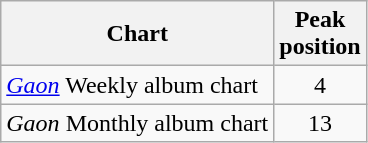<table class="wikitable sortable">
<tr>
<th>Chart</th>
<th>Peak<br>position</th>
</tr>
<tr>
<td><em><a href='#'>Gaon</a></em> Weekly album chart</td>
<td align="center">4</td>
</tr>
<tr>
<td><em>Gaon</em> Monthly album chart</td>
<td align="center">13</td>
</tr>
</table>
